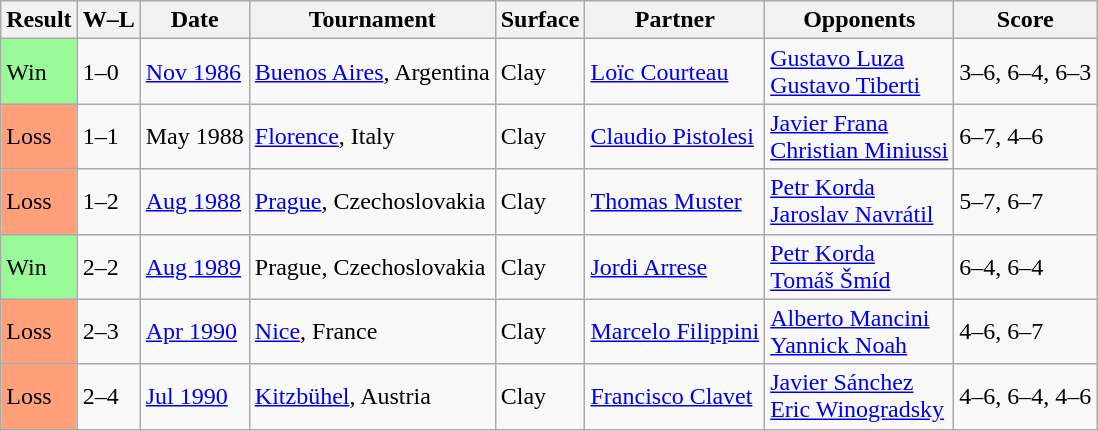<table class="sortable wikitable nowrap">
<tr>
<th>Result</th>
<th class="unsortable">W–L</th>
<th>Date</th>
<th>Tournament</th>
<th>Surface</th>
<th>Partner</th>
<th>Opponents</th>
<th class="unsortable">Score</th>
</tr>
<tr>
<td style="background:#98fb98;">Win</td>
<td>1–0</td>
<td><a href='#'>Nov 1986</a></td>
<td><a href='#'>Buenos Aires</a>, Argentina</td>
<td>Clay</td>
<td> <a href='#'>Loïc Courteau</a></td>
<td> <a href='#'>Gustavo Luza</a> <br>  <a href='#'>Gustavo Tiberti</a></td>
<td>3–6, 6–4, 6–3</td>
</tr>
<tr>
<td style="background:#ffa07a;">Loss</td>
<td>1–1</td>
<td>May 1988</td>
<td><a href='#'>Florence</a>, Italy</td>
<td>Clay</td>
<td> <a href='#'>Claudio Pistolesi</a></td>
<td> <a href='#'>Javier Frana</a> <br>  <a href='#'>Christian Miniussi</a></td>
<td>6–7, 4–6</td>
</tr>
<tr>
<td style="background:#ffa07a;">Loss</td>
<td>1–2</td>
<td><a href='#'>Aug 1988</a></td>
<td><a href='#'>Prague</a>, Czechoslovakia</td>
<td>Clay</td>
<td> <a href='#'>Thomas Muster</a></td>
<td> <a href='#'>Petr Korda</a> <br>  <a href='#'>Jaroslav Navrátil</a></td>
<td>5–7, 6–7</td>
</tr>
<tr>
<td style="background:#98fb98;">Win</td>
<td>2–2</td>
<td><a href='#'>Aug 1989</a></td>
<td>Prague, Czechoslovakia</td>
<td>Clay</td>
<td> <a href='#'>Jordi Arrese</a></td>
<td> <a href='#'>Petr Korda</a> <br>  <a href='#'>Tomáš Šmíd</a></td>
<td>6–4, 6–4</td>
</tr>
<tr>
<td style="background:#ffa07a;">Loss</td>
<td>2–3</td>
<td><a href='#'>Apr 1990</a></td>
<td><a href='#'>Nice</a>, France</td>
<td>Clay</td>
<td> <a href='#'>Marcelo Filippini</a></td>
<td> <a href='#'>Alberto Mancini</a> <br>  <a href='#'>Yannick Noah</a></td>
<td>4–6, 6–7</td>
</tr>
<tr>
<td style="background:#ffa07a;">Loss</td>
<td>2–4</td>
<td><a href='#'>Jul 1990</a></td>
<td><a href='#'>Kitzbühel</a>, Austria</td>
<td>Clay</td>
<td> <a href='#'>Francisco Clavet</a></td>
<td> <a href='#'>Javier Sánchez</a> <br>  <a href='#'>Eric Winogradsky</a></td>
<td>4–6, 6–4, 4–6</td>
</tr>
</table>
